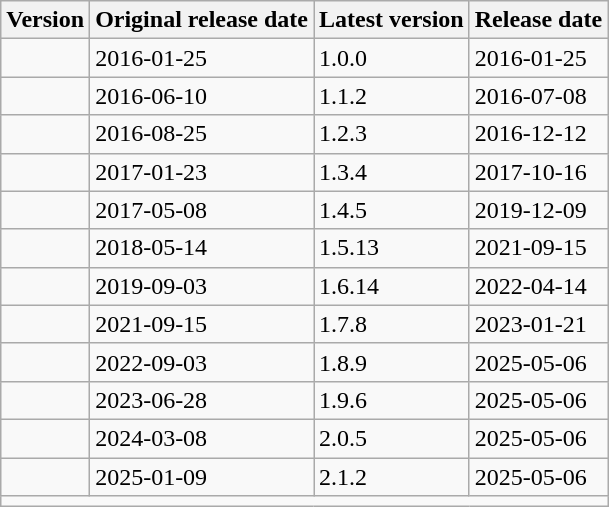<table class="wikitable">
<tr>
<th>Version</th>
<th>Original release date</th>
<th>Latest version</th>
<th>Release date</th>
</tr>
<tr>
<td></td>
<td>2016-01-25</td>
<td>1.0.0</td>
<td>2016-01-25</td>
</tr>
<tr>
<td></td>
<td>2016-06-10</td>
<td>1.1.2</td>
<td>2016-07-08</td>
</tr>
<tr>
<td></td>
<td>2016-08-25</td>
<td>1.2.3</td>
<td>2016-12-12</td>
</tr>
<tr>
<td></td>
<td>2017-01-23</td>
<td>1.3.4</td>
<td>2017-10-16</td>
</tr>
<tr>
<td></td>
<td>2017-05-08</td>
<td>1.4.5</td>
<td>2019-12-09</td>
</tr>
<tr>
<td></td>
<td>2018-05-14</td>
<td>1.5.13</td>
<td>2021-09-15</td>
</tr>
<tr>
<td></td>
<td>2019-09-03</td>
<td>1.6.14</td>
<td>2022-04-14</td>
</tr>
<tr>
<td></td>
<td>2021-09-15</td>
<td>1.7.8</td>
<td>2023-01-21</td>
</tr>
<tr>
<td></td>
<td>2022-09-03</td>
<td>1.8.9</td>
<td>2025-05-06</td>
</tr>
<tr>
<td></td>
<td>2023-06-28</td>
<td>1.9.6</td>
<td>2025-05-06</td>
</tr>
<tr>
<td></td>
<td>2024-03-08</td>
<td>2.0.5</td>
<td>2025-05-06</td>
</tr>
<tr>
<td></td>
<td>2025-01-09</td>
<td>2.1.2</td>
<td>2025-05-06</td>
</tr>
<tr>
<td colspan="4"><small></small></td>
</tr>
</table>
